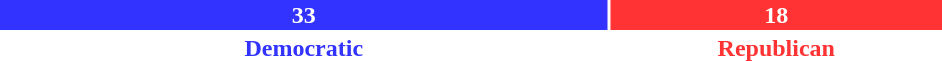<table style="width:50%">
<tr>
<td scope="row" colspan="3" style="text-align:center"></td>
</tr>
<tr>
<td scope="row" style="background:#33F; width:64.7%; text-align:center; color:white"><strong>33</strong></td>
<td style="background:#F33; width:35.3%; text-align:center; color:white"><strong>18</strong></td>
</tr>
<tr>
<td scope="row" style="text-align:center; color:#33F"><strong>Democratic</strong></td>
<td style="text-align:center; color:#F33"><strong>Republican</strong></td>
</tr>
</table>
